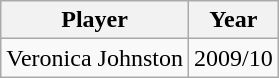<table class="wikitable">
<tr>
<th>Player</th>
<th>Year</th>
</tr>
<tr>
<td>Veronica Johnston</td>
<td>2009/10</td>
</tr>
</table>
